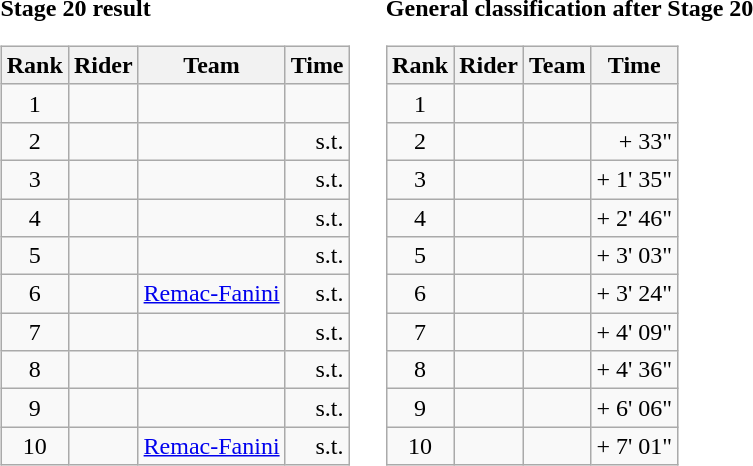<table>
<tr>
<td><strong>Stage 20 result</strong><br><table class="wikitable">
<tr>
<th scope="col">Rank</th>
<th scope="col">Rider</th>
<th scope="col">Team</th>
<th scope="col">Time</th>
</tr>
<tr>
<td style="text-align:center;">1</td>
<td></td>
<td></td>
<td style="text-align:right;"></td>
</tr>
<tr>
<td style="text-align:center;">2</td>
<td></td>
<td></td>
<td style="text-align:right;">s.t.</td>
</tr>
<tr>
<td style="text-align:center;">3</td>
<td></td>
<td></td>
<td style="text-align:right;">s.t.</td>
</tr>
<tr>
<td style="text-align:center;">4</td>
<td></td>
<td></td>
<td style="text-align:right;">s.t.</td>
</tr>
<tr>
<td style="text-align:center;">5</td>
<td></td>
<td></td>
<td style="text-align:right;">s.t.</td>
</tr>
<tr>
<td style="text-align:center;">6</td>
<td></td>
<td><a href='#'>Remac-Fanini</a></td>
<td style="text-align:right;">s.t.</td>
</tr>
<tr>
<td style="text-align:center;">7</td>
<td></td>
<td></td>
<td style="text-align:right;">s.t.</td>
</tr>
<tr>
<td style="text-align:center;">8</td>
<td></td>
<td></td>
<td style="text-align:right;">s.t.</td>
</tr>
<tr>
<td style="text-align:center;">9</td>
<td></td>
<td></td>
<td style="text-align:right;">s.t.</td>
</tr>
<tr>
<td style="text-align:center;">10</td>
<td></td>
<td><a href='#'>Remac-Fanini</a></td>
<td style="text-align:right;">s.t.</td>
</tr>
</table>
</td>
<td></td>
<td><strong>General classification after Stage 20</strong><br><table class="wikitable">
<tr>
<th scope="col">Rank</th>
<th scope="col">Rider</th>
<th scope="col">Team</th>
<th scope="col">Time</th>
</tr>
<tr>
<td style="text-align:center;">1</td>
<td></td>
<td></td>
<td style="text-align:right;"></td>
</tr>
<tr>
<td style="text-align:center;">2</td>
<td></td>
<td></td>
<td style="text-align:right;">+ 33"</td>
</tr>
<tr>
<td style="text-align:center;">3</td>
<td></td>
<td></td>
<td style="text-align:right;">+ 1' 35"</td>
</tr>
<tr>
<td style="text-align:center;">4</td>
<td></td>
<td></td>
<td style="text-align:right;">+ 2' 46"</td>
</tr>
<tr>
<td style="text-align:center;">5</td>
<td></td>
<td></td>
<td style="text-align:right;">+ 3' 03"</td>
</tr>
<tr>
<td style="text-align:center;">6</td>
<td></td>
<td></td>
<td style="text-align:right;">+ 3' 24"</td>
</tr>
<tr>
<td style="text-align:center;">7</td>
<td></td>
<td></td>
<td style="text-align:right;">+ 4' 09"</td>
</tr>
<tr>
<td style="text-align:center;">8</td>
<td></td>
<td></td>
<td style="text-align:right;">+ 4' 36"</td>
</tr>
<tr>
<td style="text-align:center;">9</td>
<td></td>
<td></td>
<td style="text-align:right;">+ 6' 06"</td>
</tr>
<tr>
<td style="text-align:center;">10</td>
<td></td>
<td></td>
<td style="text-align:right;">+ 7' 01"</td>
</tr>
</table>
</td>
</tr>
</table>
